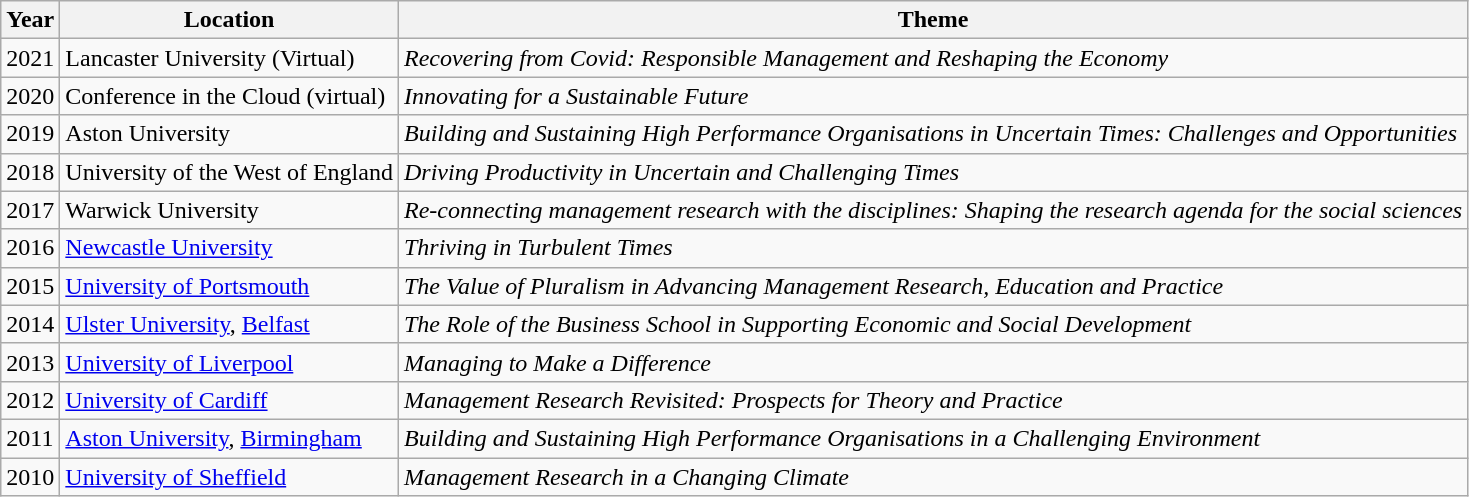<table class="wikitable">
<tr>
<th>Year</th>
<th>Location</th>
<th>Theme</th>
</tr>
<tr>
<td>2021</td>
<td>Lancaster University (Virtual)</td>
<td><em>Recovering from Covid: Responsible Management and Reshaping the Economy</em></td>
</tr>
<tr>
<td>2020</td>
<td>Conference in the Cloud (virtual)</td>
<td><em>Innovating for a Sustainable Future</em></td>
</tr>
<tr>
<td>2019</td>
<td>Aston University</td>
<td><em>Building and Sustaining High Performance Organisations in Uncertain Times: Challenges and Opportunities</em></td>
</tr>
<tr>
<td>2018</td>
<td>University of the West of England</td>
<td><em>Driving Productivity in Uncertain and Challenging Times</em></td>
</tr>
<tr>
<td>2017</td>
<td>Warwick University</td>
<td><em>Re-connecting management research with the disciplines: Shaping the research agenda for the social sciences</em></td>
</tr>
<tr>
<td>2016</td>
<td><a href='#'>Newcastle University</a></td>
<td><em>Thriving in Turbulent Times</em></td>
</tr>
<tr>
<td>2015</td>
<td><a href='#'>University of Portsmouth</a></td>
<td><em>The Value of Pluralism in Advancing Management Research, Education and Practice</em></td>
</tr>
<tr>
<td>2014</td>
<td><a href='#'>Ulster University</a>, <a href='#'>Belfast</a></td>
<td><em>The Role of the Business School in Supporting Economic and Social Development</em></td>
</tr>
<tr>
<td>2013</td>
<td><a href='#'>University of Liverpool</a></td>
<td><em>Managing to Make a Difference</em></td>
</tr>
<tr>
<td>2012</td>
<td><a href='#'>University of Cardiff</a></td>
<td><em>Management Research Revisited: Prospects for Theory and Practice</em></td>
</tr>
<tr>
<td>2011</td>
<td><a href='#'>Aston University</a>, <a href='#'>Birmingham</a></td>
<td><em>Building and Sustaining High Performance Organisations in a Challenging Environment</em></td>
</tr>
<tr>
<td>2010</td>
<td><a href='#'>University of Sheffield</a></td>
<td><em>Management Research in a Changing Climate</em></td>
</tr>
</table>
